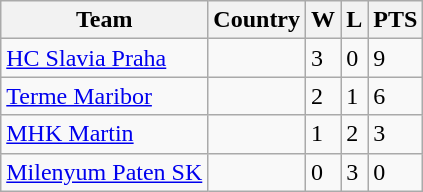<table class="wikitable">
<tr>
<th>Team</th>
<th>Country</th>
<th>W</th>
<th>L</th>
<th>PTS</th>
</tr>
<tr>
<td><a href='#'>HC Slavia Praha</a></td>
<td></td>
<td>3</td>
<td>0</td>
<td>9</td>
</tr>
<tr>
<td><a href='#'>Terme Maribor</a></td>
<td></td>
<td>2</td>
<td>1</td>
<td>6</td>
</tr>
<tr>
<td><a href='#'>MHK Martin</a></td>
<td></td>
<td>1</td>
<td>2</td>
<td>3</td>
</tr>
<tr>
<td><a href='#'>Milenyum Paten SK</a></td>
<td></td>
<td>0</td>
<td>3</td>
<td>0</td>
</tr>
</table>
